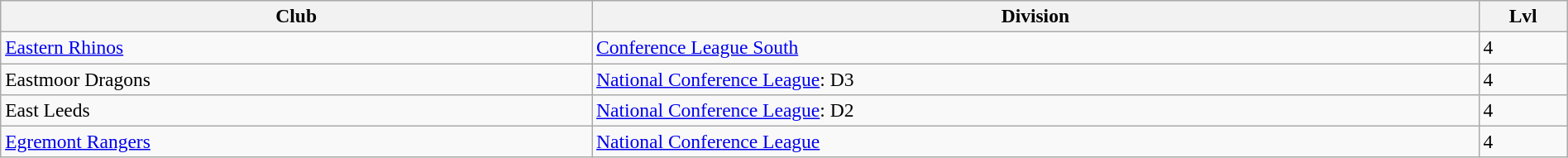<table class="wikitable sortable" width=100% style="font-size:98%">
<tr>
<th width=20%>Club</th>
<th width=30%>Division</th>
<th width=3%>Lvl</th>
</tr>
<tr>
<td><a href='#'>Eastern Rhinos</a></td>
<td><a href='#'>Conference League South</a></td>
<td>4</td>
</tr>
<tr>
<td>Eastmoor Dragons</td>
<td><a href='#'>National Conference League</a>: D3</td>
<td>4</td>
</tr>
<tr>
<td>East Leeds</td>
<td><a href='#'>National Conference League</a>: D2</td>
<td>4</td>
</tr>
<tr>
<td><a href='#'>Egremont Rangers</a></td>
<td><a href='#'>National Conference League</a></td>
<td>4</td>
</tr>
</table>
